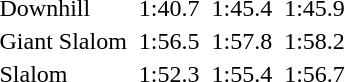<table>
<tr valign="top">
<td>Downhill<br></td>
<td></td>
<td align=center>1:40.7</td>
<td></td>
<td align=center>1:45.4</td>
<td></td>
<td align=center>1:45.9</td>
</tr>
<tr valign="top">
<td>Giant Slalom<br></td>
<td></td>
<td align=center>1:56.5</td>
<td></td>
<td align=center>1:57.8</td>
<td></td>
<td align=center>1:58.2</td>
</tr>
<tr valign="top">
<td>Slalom<br></td>
<td></td>
<td align=center>1:52.3</td>
<td></td>
<td align=center>1:55.4</td>
<td></td>
<td align=center>1:56.7</td>
</tr>
</table>
